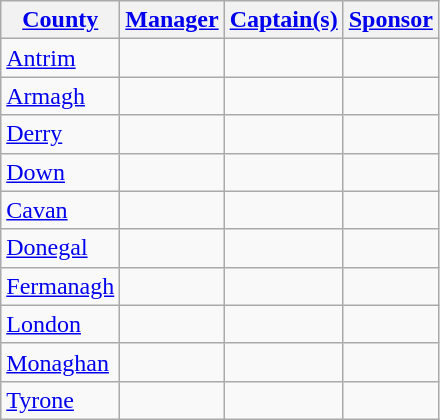<table class="wikitable">
<tr>
<th><a href='#'>County</a></th>
<th><a href='#'>Manager</a></th>
<th><a href='#'>Captain(s)</a></th>
<th><a href='#'>Sponsor</a></th>
</tr>
<tr>
<td style="text-align:left"> <a href='#'>Antrim</a></td>
<td></td>
<td></td>
<td></td>
</tr>
<tr>
<td style="text-align:left"> <a href='#'>Armagh</a></td>
<td></td>
<td></td>
<td></td>
</tr>
<tr>
<td style="text-align:left"> <a href='#'>Derry</a></td>
<td></td>
<td></td>
<td></td>
</tr>
<tr>
<td style="text-align:left"> <a href='#'>Down</a></td>
<td></td>
<td></td>
<td></td>
</tr>
<tr>
<td style="text-align:left"> <a href='#'>Cavan</a></td>
<td></td>
<td></td>
<td></td>
</tr>
<tr>
<td style="text-align:left"> <a href='#'>Donegal</a></td>
<td></td>
<td></td>
<td></td>
</tr>
<tr>
<td style="text-align:left"> <a href='#'>Fermanagh</a></td>
<td></td>
<td></td>
<td></td>
</tr>
<tr>
<td style="text-align:left"> <a href='#'>London</a></td>
<td></td>
<td></td>
<td></td>
</tr>
<tr>
<td style="text-align:left"> <a href='#'>Monaghan</a></td>
<td></td>
<td></td>
<td></td>
</tr>
<tr>
<td style="text-align:left"> <a href='#'>Tyrone</a></td>
<td></td>
<td></td>
<td></td>
</tr>
</table>
